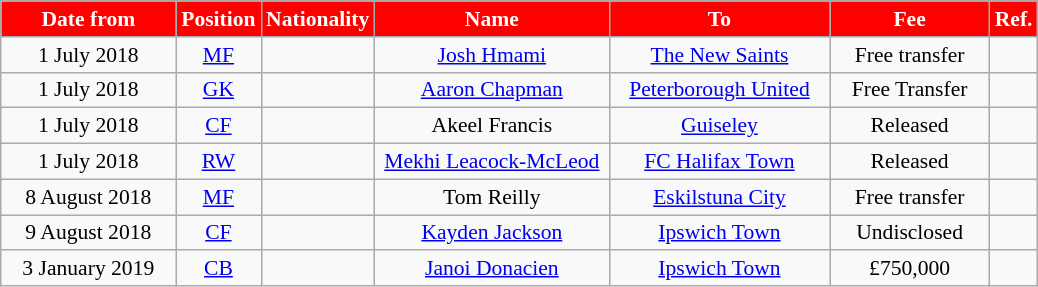<table class="wikitable"  style="text-align:center; font-size:90%; ">
<tr>
<th style="background:#FF0000; color:white; width:110px;">Date from</th>
<th style="background:#FF0000; color:white; width:50px;">Position</th>
<th style="background:#FF0000; color:white; width:50px;">Nationality</th>
<th style="background:#FF0000; color:white; width:150px;">Name</th>
<th style="background:#FF0000; color:white; width:140px;">To</th>
<th style="background:#FF0000; color:white; width:100px;">Fee</th>
<th style="background:#FF0000; color:white; width:25px;">Ref.</th>
</tr>
<tr>
<td>1 July 2018</td>
<td><a href='#'>MF</a></td>
<td></td>
<td><a href='#'>Josh Hmami</a></td>
<td> <a href='#'>The New Saints</a></td>
<td>Free transfer</td>
<td></td>
</tr>
<tr>
<td>1 July 2018</td>
<td><a href='#'>GK</a></td>
<td></td>
<td><a href='#'>Aaron Chapman</a></td>
<td><a href='#'>Peterborough United</a></td>
<td>Free Transfer</td>
<td></td>
</tr>
<tr>
<td>1 July 2018</td>
<td><a href='#'>CF</a></td>
<td></td>
<td>Akeel Francis</td>
<td><a href='#'>Guiseley</a></td>
<td>Released</td>
<td></td>
</tr>
<tr>
<td>1 July 2018</td>
<td><a href='#'>RW</a></td>
<td></td>
<td><a href='#'>Mekhi Leacock-McLeod</a></td>
<td><a href='#'>FC Halifax Town</a></td>
<td>Released</td>
<td></td>
</tr>
<tr>
<td>8 August 2018</td>
<td><a href='#'>MF</a></td>
<td></td>
<td>Tom Reilly</td>
<td> <a href='#'>Eskilstuna City</a></td>
<td>Free transfer</td>
<td></td>
</tr>
<tr>
<td>9 August 2018</td>
<td><a href='#'>CF</a></td>
<td></td>
<td><a href='#'>Kayden Jackson</a></td>
<td><a href='#'>Ipswich Town</a></td>
<td>Undisclosed</td>
<td></td>
</tr>
<tr>
<td>3 January 2019</td>
<td><a href='#'>CB</a></td>
<td></td>
<td><a href='#'>Janoi Donacien</a></td>
<td><a href='#'>Ipswich Town</a></td>
<td>£750,000</td>
<td></td>
</tr>
</table>
